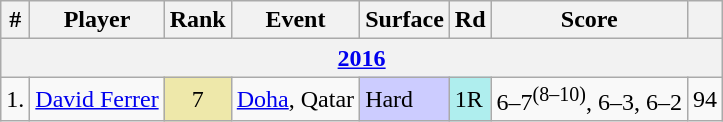<table class="wikitable sortable">
<tr>
<th>#</th>
<th>Player</th>
<th>Rank</th>
<th>Event</th>
<th>Surface</th>
<th>Rd</th>
<th class="unsortable">Score</th>
<th></th>
</tr>
<tr>
<th colspan=8><a href='#'>2016</a></th>
</tr>
<tr>
<td>1.</td>
<td> <a href='#'>David Ferrer</a></td>
<td align=center bgcolor=EEE8AA>7</td>
<td><a href='#'>Doha</a>, Qatar</td>
<td bgcolor=CCCCFF>Hard</td>
<td bgcolor=afeeee>1R</td>
<td>6–7<sup>(8–10)</sup>, 6–3, 6–2</td>
<td align=center>94</td>
</tr>
</table>
